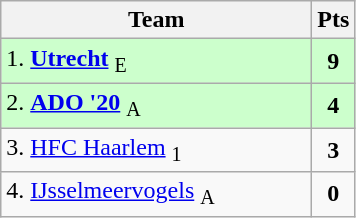<table class="wikitable" style="text-align:center; float:left; margin-right:1em">
<tr>
<th style="width:200px">Team</th>
<th width=20>Pts</th>
</tr>
<tr bgcolor=ccffcc>
<td align=left>1. <strong><a href='#'>Utrecht</a></strong> <sub>E</sub></td>
<td><strong>9</strong></td>
</tr>
<tr bgcolor=ccffcc>
<td align=left>2. <strong><a href='#'>ADO '20</a></strong> <sub>A</sub></td>
<td><strong>4</strong></td>
</tr>
<tr>
<td align=left>3. <a href='#'>HFC Haarlem</a> <sub>1</sub></td>
<td><strong>3</strong></td>
</tr>
<tr>
<td align=left>4. <a href='#'>IJsselmeervogels</a> <sub>A</sub></td>
<td><strong>0</strong></td>
</tr>
</table>
